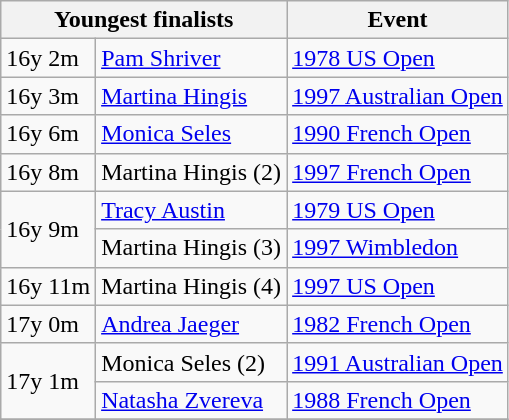<table class="wikitable nowrap">
<tr>
<th colspan=2>Youngest finalists</th>
<th>Event</th>
</tr>
<tr>
<td>16y 2m</td>
<td> <a href='#'>Pam Shriver</a></td>
<td><a href='#'>1978 US Open</a></td>
</tr>
<tr>
<td>16y 3m</td>
<td> <a href='#'>Martina Hingis</a></td>
<td><a href='#'>1997 Australian Open</a></td>
</tr>
<tr>
<td>16y 6m</td>
<td> <a href='#'>Monica Seles</a></td>
<td><a href='#'>1990 French Open</a></td>
</tr>
<tr>
<td>16y 8m</td>
<td> Martina Hingis (2)</td>
<td><a href='#'>1997 French Open</a></td>
</tr>
<tr>
<td rowspan=2>16y 9m</td>
<td> <a href='#'>Tracy Austin</a></td>
<td><a href='#'>1979 US Open</a></td>
</tr>
<tr>
<td> Martina Hingis (3)</td>
<td><a href='#'>1997 Wimbledon</a></td>
</tr>
<tr>
<td>16y 11m</td>
<td> Martina Hingis (4)</td>
<td><a href='#'>1997 US Open</a></td>
</tr>
<tr>
<td>17y 0m</td>
<td> <a href='#'>Andrea Jaeger</a></td>
<td><a href='#'>1982 French Open</a></td>
</tr>
<tr>
<td rowspan=2>17y 1m</td>
<td> Monica Seles (2)</td>
<td><a href='#'>1991 Australian Open</a></td>
</tr>
<tr>
<td> <a href='#'>Natasha Zvereva</a></td>
<td><a href='#'>1988 French Open</a></td>
</tr>
<tr>
</tr>
</table>
